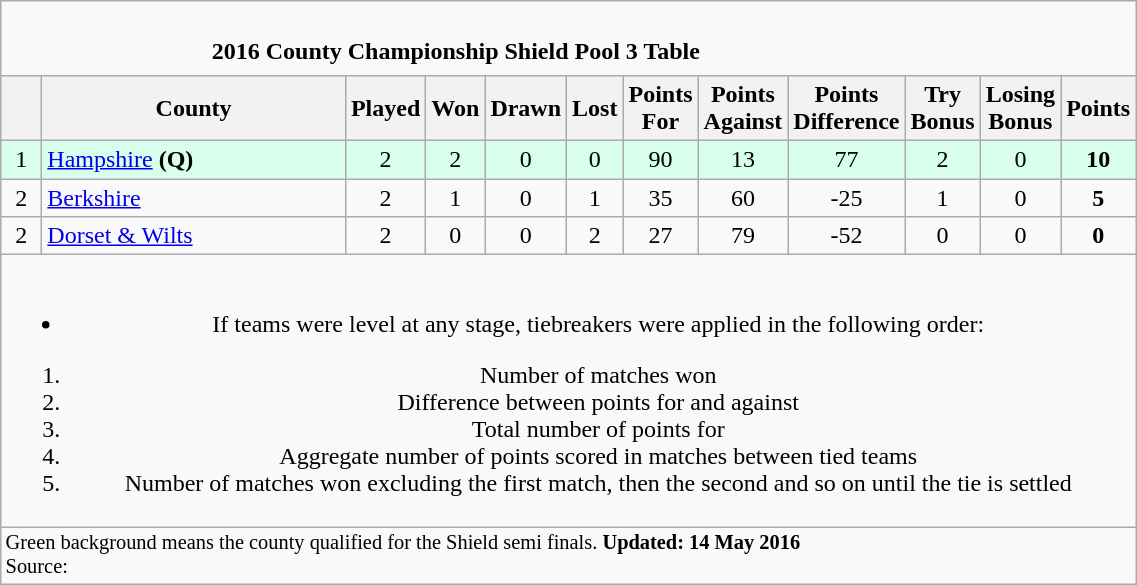<table class="wikitable" style="text-align: center;">
<tr>
<td colspan="15" cellpadding="0" cellspacing="0"><br><table border="0" width="80%" cellpadding="0" cellspacing="0">
<tr>
<td width=20% style="border:0px"></td>
<td style="border:0px"><strong>2016 County Championship Shield Pool 3 Table</strong></td>
<td width=20% style="border:0px" align=right></td>
</tr>
</table>
</td>
</tr>
<tr>
<th bgcolor="#efefef" width="20"></th>
<th bgcolor="#efefef" width="195">County</th>
<th bgcolor="#efefef" width="20">Played</th>
<th bgcolor="#efefef" width="20">Won</th>
<th bgcolor="#efefef" width="20">Drawn</th>
<th bgcolor="#efefef" width="20">Lost</th>
<th bgcolor="#efefef" width="20">Points For</th>
<th bgcolor="#efefef" width="20">Points Against</th>
<th bgcolor="#efefef" width="20">Points Difference</th>
<th bgcolor="#efefef" width="20">Try Bonus</th>
<th bgcolor="#efefef" width="20">Losing Bonus</th>
<th bgcolor="#efefef" width="20">Points</th>
</tr>
<tr bgcolor=#d8ffeb align=center>
<td>1</td>
<td style="text-align:left;"><a href='#'>Hampshire</a> <strong>(Q)</strong></td>
<td>2</td>
<td>2</td>
<td>0</td>
<td>0</td>
<td>90</td>
<td>13</td>
<td>77</td>
<td>2</td>
<td>0</td>
<td><strong>10</strong></td>
</tr>
<tr>
<td>2</td>
<td style="text-align:left;"><a href='#'>Berkshire</a></td>
<td>2</td>
<td>1</td>
<td>0</td>
<td>1</td>
<td>35</td>
<td>60</td>
<td>-25</td>
<td>1</td>
<td>0</td>
<td><strong>5</strong></td>
</tr>
<tr>
<td>2</td>
<td style="text-align:left;"><a href='#'>Dorset & Wilts</a></td>
<td>2</td>
<td>0</td>
<td>0</td>
<td>2</td>
<td>27</td>
<td>79</td>
<td>-52</td>
<td>0</td>
<td>0</td>
<td><strong>0</strong></td>
</tr>
<tr>
<td colspan="15"><br><ul><li>If teams were level at any stage, tiebreakers were applied in the following order:</li></ul><ol><li>Number of matches won</li><li>Difference between points for and against</li><li>Total number of points for</li><li>Aggregate number of points scored in matches between tied teams</li><li>Number of matches won excluding the first match, then the second and so on until the tie is settled</li></ol></td>
</tr>
<tr | style="text-align:left;" |>
<td colspan="15" style="border:0px;font-size:85%;"><span>Green background</span> means the county qualified for the Shield semi finals. <strong>Updated: 14 May 2016</strong><br>Source: <br></td>
</tr>
</table>
